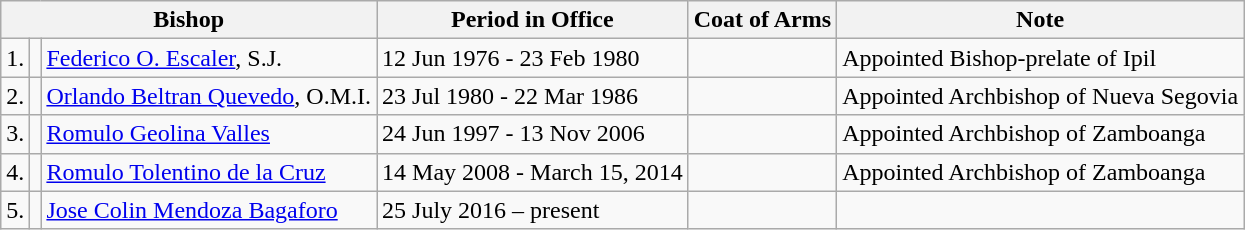<table class="wikitable">
<tr>
<th colspan=3>Bishop</th>
<th>Period in Office</th>
<th>Coat of Arms</th>
<th>Note</th>
</tr>
<tr>
<td>1.</td>
<td></td>
<td><a href='#'>Federico O. Escaler</a>, S.J.</td>
<td>12 Jun 1976 - 23 Feb 1980</td>
<td></td>
<td>Appointed Bishop-prelate of Ipil</td>
</tr>
<tr>
<td>2.</td>
<td></td>
<td><a href='#'>Orlando Beltran Quevedo</a>, O.M.I.</td>
<td>23 Jul 1980 - 22 Mar 1986</td>
<td></td>
<td>Appointed Archbishop of Nueva Segovia</td>
</tr>
<tr>
<td>3.</td>
<td></td>
<td><a href='#'>Romulo Geolina Valles</a></td>
<td>24 Jun 1997 - 13 Nov 2006</td>
<td></td>
<td>Appointed Archbishop of Zamboanga</td>
</tr>
<tr>
<td>4.</td>
<td></td>
<td><a href='#'>Romulo Tolentino de la Cruz</a></td>
<td>14 May 2008 - March 15, 2014</td>
<td></td>
<td>Appointed Archbishop of Zamboanga</td>
</tr>
<tr>
<td>5.</td>
<td></td>
<td><a href='#'>Jose Colin Mendoza Bagaforo</a></td>
<td>25 July 2016 – present</td>
<td></td>
<td></td>
</tr>
</table>
